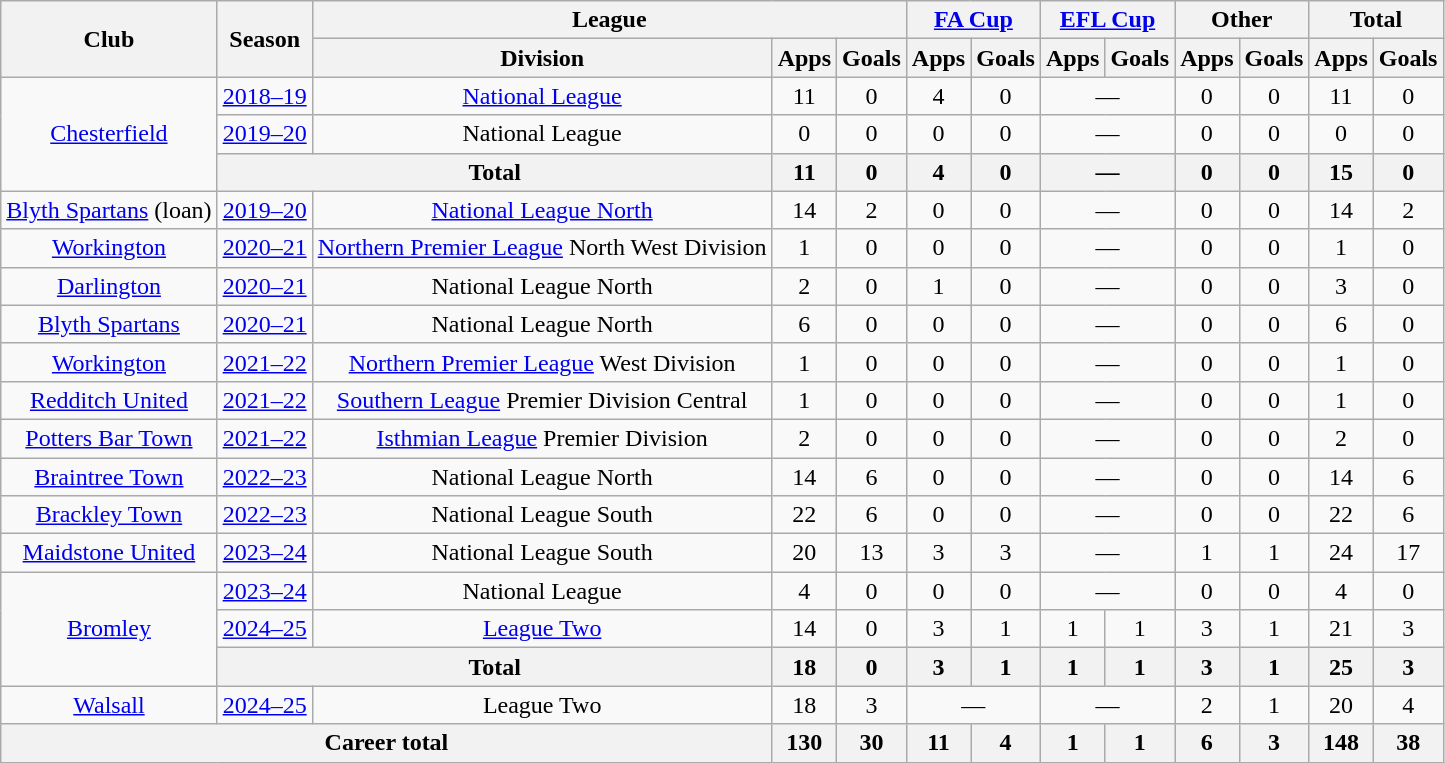<table class="wikitable" style="text-align:center">
<tr>
<th rowspan="2">Club</th>
<th rowspan="2">Season</th>
<th colspan="3">League</th>
<th colspan="2"><a href='#'>FA Cup</a></th>
<th colspan="2"><a href='#'>EFL Cup</a></th>
<th colspan="2">Other</th>
<th colspan="2">Total</th>
</tr>
<tr>
<th>Division</th>
<th>Apps</th>
<th>Goals</th>
<th>Apps</th>
<th>Goals</th>
<th>Apps</th>
<th>Goals</th>
<th>Apps</th>
<th>Goals</th>
<th>Apps</th>
<th>Goals</th>
</tr>
<tr>
<td rowspan="3"><a href='#'>Chesterfield</a></td>
<td><a href='#'>2018–19</a></td>
<td><a href='#'>National League</a></td>
<td>11</td>
<td>0</td>
<td>4</td>
<td>0</td>
<td colspan="2">—</td>
<td>0</td>
<td>0</td>
<td>11</td>
<td>0</td>
</tr>
<tr>
<td><a href='#'>2019–20</a></td>
<td>National League</td>
<td>0</td>
<td>0</td>
<td>0</td>
<td>0</td>
<td colspan="2">—</td>
<td>0</td>
<td>0</td>
<td>0</td>
<td>0</td>
</tr>
<tr>
<th colspan="2">Total</th>
<th>11</th>
<th>0</th>
<th>4</th>
<th>0</th>
<th colspan="2">—</th>
<th>0</th>
<th>0</th>
<th>15</th>
<th>0</th>
</tr>
<tr>
<td><a href='#'>Blyth Spartans</a> (loan)</td>
<td><a href='#'>2019–20</a></td>
<td><a href='#'>National League North</a></td>
<td>14</td>
<td>2</td>
<td>0</td>
<td>0</td>
<td colspan="2">—</td>
<td>0</td>
<td>0</td>
<td>14</td>
<td>2</td>
</tr>
<tr>
<td><a href='#'>Workington</a></td>
<td><a href='#'>2020–21</a></td>
<td><a href='#'>Northern Premier League</a> North West Division</td>
<td>1</td>
<td>0</td>
<td>0</td>
<td>0</td>
<td colspan="2">—</td>
<td>0</td>
<td>0</td>
<td>1</td>
<td>0</td>
</tr>
<tr>
<td><a href='#'>Darlington</a></td>
<td><a href='#'>2020–21</a></td>
<td>National League North</td>
<td>2</td>
<td>0</td>
<td>1</td>
<td>0</td>
<td colspan="2">—</td>
<td>0</td>
<td>0</td>
<td>3</td>
<td>0</td>
</tr>
<tr>
<td><a href='#'>Blyth Spartans</a></td>
<td><a href='#'>2020–21</a></td>
<td>National League North</td>
<td>6</td>
<td>0</td>
<td>0</td>
<td>0</td>
<td colspan="2">—</td>
<td>0</td>
<td>0</td>
<td>6</td>
<td>0</td>
</tr>
<tr>
<td><a href='#'>Workington</a></td>
<td><a href='#'>2021–22</a></td>
<td><a href='#'>Northern Premier League</a> West Division</td>
<td>1</td>
<td>0</td>
<td>0</td>
<td>0</td>
<td colspan="2">—</td>
<td>0</td>
<td>0</td>
<td>1</td>
<td>0</td>
</tr>
<tr>
<td><a href='#'>Redditch United</a></td>
<td><a href='#'>2021–22</a></td>
<td><a href='#'>Southern League</a> Premier Division Central</td>
<td>1</td>
<td>0</td>
<td>0</td>
<td>0</td>
<td colspan="2">—</td>
<td>0</td>
<td>0</td>
<td>1</td>
<td>0</td>
</tr>
<tr>
<td><a href='#'>Potters Bar Town</a></td>
<td><a href='#'>2021–22</a></td>
<td><a href='#'>Isthmian League</a> Premier Division</td>
<td>2</td>
<td>0</td>
<td>0</td>
<td>0</td>
<td colspan="2">—</td>
<td>0</td>
<td>0</td>
<td>2</td>
<td>0</td>
</tr>
<tr>
<td><a href='#'>Braintree Town</a></td>
<td><a href='#'>2022–23</a></td>
<td>National League North</td>
<td>14</td>
<td>6</td>
<td>0</td>
<td>0</td>
<td colspan="2">—</td>
<td>0</td>
<td>0</td>
<td>14</td>
<td>6</td>
</tr>
<tr>
<td><a href='#'>Brackley Town</a></td>
<td><a href='#'>2022–23</a></td>
<td>National League South</td>
<td>22</td>
<td>6</td>
<td>0</td>
<td>0</td>
<td colspan="2">—</td>
<td>0</td>
<td>0</td>
<td>22</td>
<td>6</td>
</tr>
<tr>
<td><a href='#'>Maidstone United</a></td>
<td><a href='#'>2023–24</a></td>
<td>National League South</td>
<td>20</td>
<td>13</td>
<td>3</td>
<td>3</td>
<td colspan="2">—</td>
<td>1</td>
<td>1</td>
<td>24</td>
<td>17</td>
</tr>
<tr>
<td rowspan="3"><a href='#'>Bromley</a></td>
<td><a href='#'>2023–24</a></td>
<td>National League</td>
<td>4</td>
<td>0</td>
<td>0</td>
<td>0</td>
<td colspan="2">—</td>
<td>0</td>
<td>0</td>
<td>4</td>
<td>0</td>
</tr>
<tr>
<td><a href='#'>2024–25</a></td>
<td><a href='#'>League Two</a></td>
<td>14</td>
<td>0</td>
<td>3</td>
<td>1</td>
<td>1</td>
<td>1</td>
<td>3</td>
<td>1</td>
<td>21</td>
<td>3</td>
</tr>
<tr>
<th colspan="2">Total</th>
<th>18</th>
<th>0</th>
<th>3</th>
<th>1</th>
<th>1</th>
<th>1</th>
<th>3</th>
<th>1</th>
<th>25</th>
<th>3</th>
</tr>
<tr>
<td><a href='#'>Walsall</a></td>
<td><a href='#'>2024–25</a></td>
<td>League Two</td>
<td>18</td>
<td>3</td>
<td colspan="2">—</td>
<td colspan="2">—</td>
<td>2</td>
<td>1</td>
<td>20</td>
<td>4</td>
</tr>
<tr>
<th colspan="3">Career total</th>
<th>130</th>
<th>30</th>
<th>11</th>
<th>4</th>
<th>1</th>
<th>1</th>
<th>6</th>
<th>3</th>
<th>148</th>
<th>38</th>
</tr>
</table>
